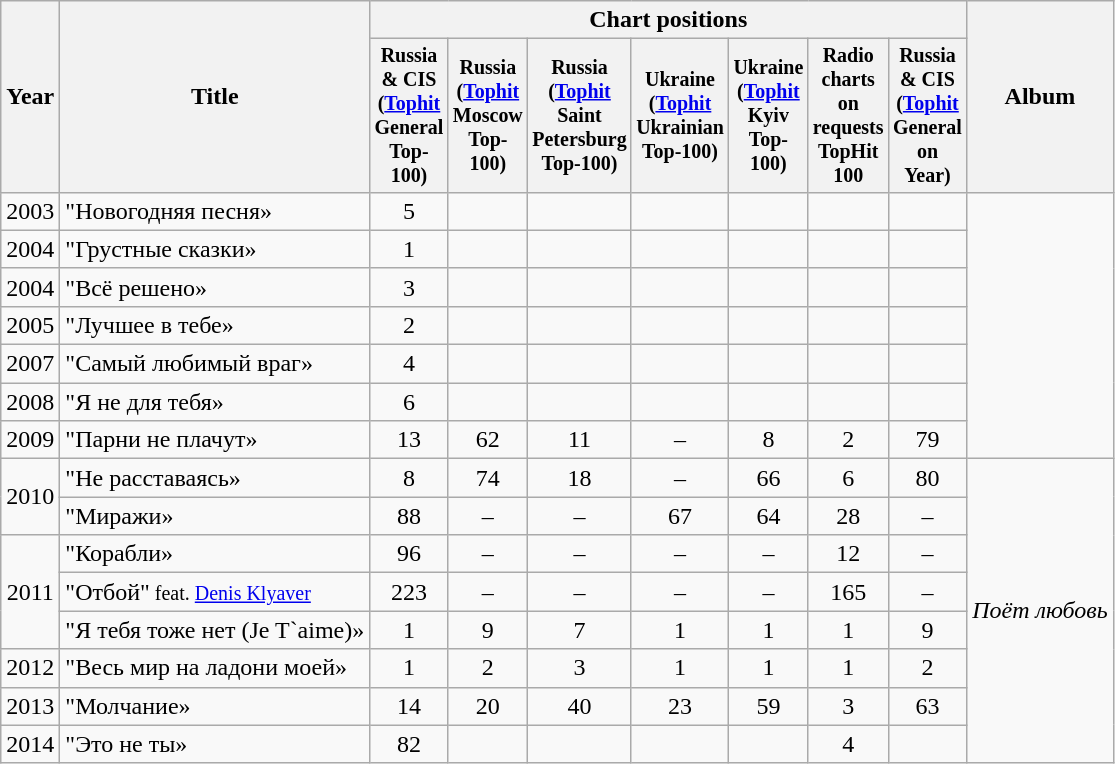<table class="wikitable" style="text-align:center;">
<tr>
<th rowspan="2">Year</th>
<th rowspan="2">Title</th>
<th colspan="7">Chart positions</th>
<th rowspan="2">Album</th>
</tr>
<tr style="font-size:smaller;">
<th width="45">Russia & CIS (<a href='#'>Tophit</a> General Top-100)</th>
<th width="45">Russia (<a href='#'>Tophit</a> Moscow Top-100)</th>
<th width="45">Russia (<a href='#'>Tophit</a> Saint Petersburg Top-100)</th>
<th width="45">Ukraine (<a href='#'>Tophit</a> Ukrainian Top-100)</th>
<th width="45">Ukraine (<a href='#'>Tophit</a> Kyiv Top-100)</th>
<th width="45">Radio charts on requests TopHit 100</th>
<th width="45">Russia & CIS (<a href='#'>Tophit</a> General on Year)</th>
</tr>
<tr>
<td rowspan="1">2003</td>
<td align="left">"Новогодняя песня»</td>
<td>5</td>
<td></td>
<td></td>
<td></td>
<td></td>
<td></td>
<td></td>
</tr>
<tr>
<td rowspan="1">2004</td>
<td align="left">"Грустные сказки»</td>
<td>1</td>
<td></td>
<td></td>
<td></td>
<td></td>
<td></td>
<td></td>
</tr>
<tr>
<td rowspan="1">2004</td>
<td align="left">"Всё решено»</td>
<td>3</td>
<td></td>
<td></td>
<td></td>
<td></td>
<td></td>
<td></td>
</tr>
<tr>
<td rowspan="1">2005</td>
<td align="left">"Лучшее в тебе»</td>
<td>2</td>
<td></td>
<td></td>
<td></td>
<td></td>
<td></td>
<td></td>
</tr>
<tr>
<td rowspan="1">2007</td>
<td align="left">"Самый любимый враг»</td>
<td>4</td>
<td></td>
<td></td>
<td></td>
<td></td>
<td></td>
<td></td>
</tr>
<tr>
<td rowspan="1">2008</td>
<td align="left">"Я не для тебя»</td>
<td>6</td>
<td></td>
<td></td>
<td></td>
<td></td>
<td></td>
<td></td>
</tr>
<tr>
<td rowspan="1">2009</td>
<td align="left">"Парни не плачут»</td>
<td>13</td>
<td>62</td>
<td>11</td>
<td>–</td>
<td>8</td>
<td>2</td>
<td>79</td>
</tr>
<tr>
<td rowspan="2">2010</td>
<td align="left">"Не расставаясь»</td>
<td>8</td>
<td>74</td>
<td>18</td>
<td>–</td>
<td>66</td>
<td>6</td>
<td>80</td>
<td rowspan="8" align="center"><em>Поёт любовь</em></td>
</tr>
<tr>
<td align="left">"Миражи»</td>
<td>88</td>
<td>–</td>
<td>–</td>
<td>67</td>
<td>64</td>
<td>28</td>
<td>–</td>
</tr>
<tr>
<td rowspan="3">2011</td>
<td align="left">"Корабли»</td>
<td>96</td>
<td>–</td>
<td>–</td>
<td>–</td>
<td>–</td>
<td>12</td>
<td>–</td>
</tr>
<tr>
<td align="left">"Отбой"<small> feat. <a href='#'>Denis Klyaver</a></small></td>
<td>223</td>
<td>–</td>
<td>–</td>
<td>–</td>
<td>–</td>
<td>165</td>
<td>–</td>
</tr>
<tr>
<td align="left">"Я тебя тоже нет (Je T`aime)»</td>
<td>1</td>
<td>9</td>
<td>7</td>
<td>1</td>
<td>1</td>
<td>1</td>
<td>9</td>
</tr>
<tr>
<td rowspan="1">2012</td>
<td align="left">"Весь мир на ладони моей»</td>
<td>1</td>
<td>2</td>
<td>3</td>
<td>1</td>
<td>1</td>
<td>1</td>
<td>2</td>
</tr>
<tr>
<td rowspan="1">2013</td>
<td align="left">"Молчание»</td>
<td>14</td>
<td>20</td>
<td>40</td>
<td>23</td>
<td>59</td>
<td>3</td>
<td>63</td>
</tr>
<tr>
<td rowspan="1">2014</td>
<td align="left">"Это не ты»</td>
<td>82</td>
<td></td>
<td></td>
<td></td>
<td></td>
<td>4</td>
<td></td>
</tr>
</table>
